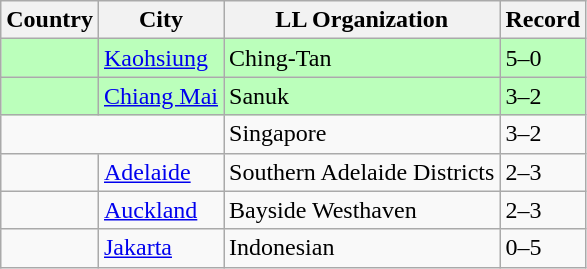<table class="wikitable">
<tr>
<th>Country</th>
<th>City</th>
<th>LL Organization</th>
<th>Record</th>
</tr>
<tr bgcolor=#bbffbb>
<td><strong></strong></td>
<td><a href='#'>Kaohsiung</a></td>
<td>Ching-Tan</td>
<td>5–0</td>
</tr>
<tr bgcolor=#bbffbb>
<td><strong></strong></td>
<td><a href='#'>Chiang Mai</a></td>
<td>Sanuk</td>
<td>3–2</td>
</tr>
<tr>
<td colspan="2"><strong></strong></td>
<td>Singapore</td>
<td>3–2</td>
</tr>
<tr>
<td><strong></strong></td>
<td><a href='#'>Adelaide</a></td>
<td>Southern Adelaide Districts</td>
<td>2–3</td>
</tr>
<tr>
<td><strong></strong></td>
<td><a href='#'>Auckland</a></td>
<td>Bayside Westhaven</td>
<td>2–3</td>
</tr>
<tr>
<td><strong></strong></td>
<td><a href='#'>Jakarta</a></td>
<td>Indonesian</td>
<td>0–5</td>
</tr>
</table>
